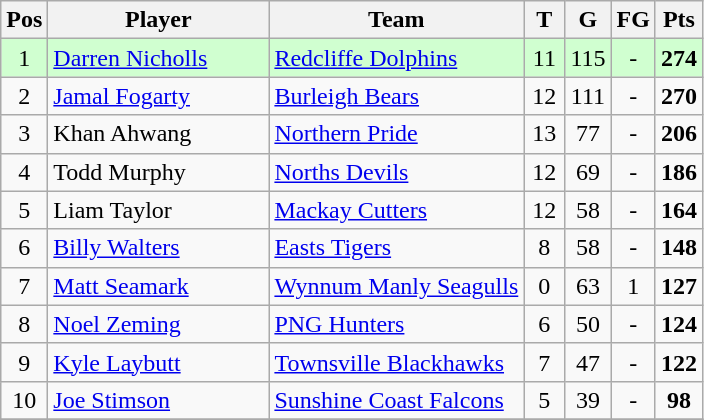<table class="wikitable" style="text-align: center;">
<tr>
<th>Pos</th>
<th width=140>Player</th>
<th>Team</th>
<th width=20>T</th>
<th width=20>G</th>
<th width=20>FG</th>
<th width=20>Pts</th>
</tr>
<tr bgcolor="#d0ffd0">
<td rowspan = 1>1</td>
<td align="left"><a href='#'>Darren Nicholls</a></td>
<td align="left"> <a href='#'>Redcliffe Dolphins</a></td>
<td>11</td>
<td>115</td>
<td>-</td>
<td><strong>274</strong></td>
</tr>
<tr>
<td rowspan = 1>2</td>
<td align="left"><a href='#'>Jamal Fogarty</a></td>
<td align="left"> <a href='#'>Burleigh Bears</a></td>
<td>12</td>
<td>111</td>
<td>-</td>
<td><strong>270</strong></td>
</tr>
<tr>
<td rowspan = 1>3</td>
<td align="left">Khan Ahwang</td>
<td align="left"> <a href='#'>Northern Pride</a></td>
<td>13</td>
<td>77</td>
<td>-</td>
<td><strong>206</strong></td>
</tr>
<tr>
<td rowspan = 1>4</td>
<td align="left">Todd Murphy</td>
<td align="left"> <a href='#'>Norths Devils</a></td>
<td>12</td>
<td>69</td>
<td>-</td>
<td><strong>186</strong></td>
</tr>
<tr>
<td rowspan = 1>5</td>
<td align="left">Liam Taylor</td>
<td align="left"> <a href='#'>Mackay Cutters</a></td>
<td>12</td>
<td>58</td>
<td>-</td>
<td><strong>164</strong></td>
</tr>
<tr>
<td rowspan = 1>6</td>
<td align="left"><a href='#'>Billy Walters</a></td>
<td align="left"> <a href='#'>Easts Tigers</a></td>
<td>8</td>
<td>58</td>
<td>-</td>
<td><strong>148</strong></td>
</tr>
<tr>
<td rowspan = 1>7</td>
<td align="left"><a href='#'>Matt Seamark</a></td>
<td align="left"> <a href='#'>Wynnum Manly Seagulls</a></td>
<td>0</td>
<td>63</td>
<td>1</td>
<td><strong>127</strong></td>
</tr>
<tr>
<td rowspan = 1>8</td>
<td align="left"><a href='#'>Noel Zeming</a></td>
<td align="left"> <a href='#'>PNG Hunters</a></td>
<td>6</td>
<td>50</td>
<td>-</td>
<td><strong>124</strong></td>
</tr>
<tr>
<td rowspan = 1>9</td>
<td align="left"><a href='#'>Kyle Laybutt</a></td>
<td align="left"> <a href='#'>Townsville Blackhawks</a></td>
<td>7</td>
<td>47</td>
<td>-</td>
<td><strong>122</strong></td>
</tr>
<tr>
<td rowspan = 1>10</td>
<td align="left"><a href='#'>Joe Stimson</a></td>
<td align="left"> <a href='#'>Sunshine Coast Falcons</a></td>
<td>5</td>
<td>39</td>
<td>-</td>
<td><strong>98</strong></td>
</tr>
<tr>
</tr>
</table>
